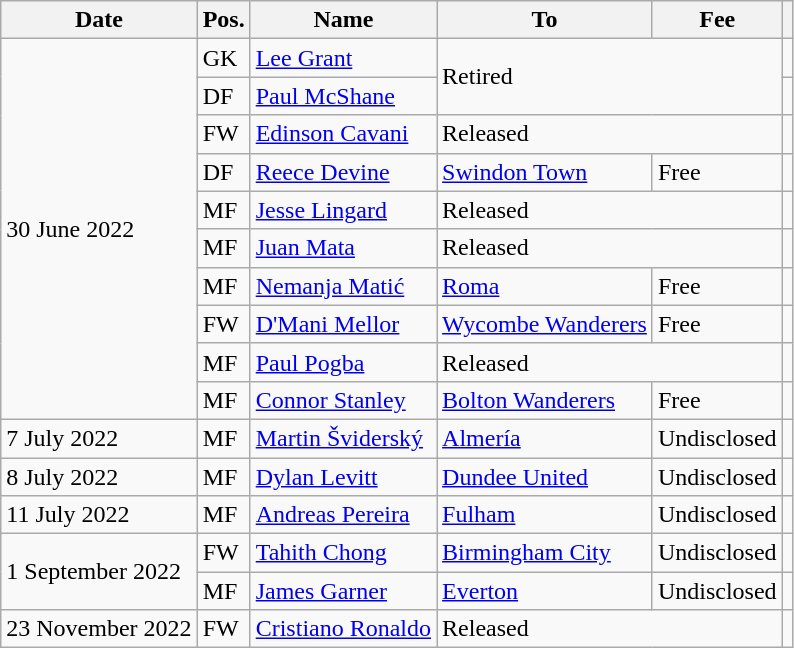<table class="wikitable">
<tr>
<th>Date</th>
<th>Pos.</th>
<th>Name</th>
<th>To</th>
<th>Fee</th>
<th></th>
</tr>
<tr>
<td rowspan="10">30 June 2022</td>
<td>GK</td>
<td> <a href='#'>Lee Grant</a></td>
<td colspan="2" rowspan="2">Retired</td>
<td></td>
</tr>
<tr>
<td>DF</td>
<td> <a href='#'>Paul McShane</a></td>
<td></td>
</tr>
<tr>
<td>FW</td>
<td> <a href='#'>Edinson Cavani</a></td>
<td colspan="2">Released</td>
<td></td>
</tr>
<tr>
<td>DF</td>
<td> <a href='#'>Reece Devine</a></td>
<td> <a href='#'>Swindon Town</a></td>
<td>Free</td>
<td></td>
</tr>
<tr>
<td>MF</td>
<td> <a href='#'>Jesse Lingard</a></td>
<td colspan="2">Released</td>
<td></td>
</tr>
<tr>
<td>MF</td>
<td> <a href='#'>Juan Mata</a></td>
<td colspan="2">Released</td>
<td></td>
</tr>
<tr>
<td>MF</td>
<td> <a href='#'>Nemanja Matić</a></td>
<td> <a href='#'>Roma</a></td>
<td>Free</td>
<td></td>
</tr>
<tr>
<td>FW</td>
<td> <a href='#'>D'Mani Mellor</a></td>
<td> <a href='#'>Wycombe Wanderers</a></td>
<td>Free</td>
<td></td>
</tr>
<tr>
<td>MF</td>
<td> <a href='#'>Paul Pogba</a></td>
<td colspan="2">Released</td>
<td></td>
</tr>
<tr>
<td>MF</td>
<td> <a href='#'>Connor Stanley</a></td>
<td> <a href='#'>Bolton Wanderers</a></td>
<td>Free</td>
<td></td>
</tr>
<tr>
<td>7 July 2022</td>
<td>MF</td>
<td> <a href='#'>Martin Šviderský</a></td>
<td> <a href='#'>Almería</a></td>
<td>Undisclosed</td>
<td></td>
</tr>
<tr>
<td>8 July 2022</td>
<td>MF</td>
<td> <a href='#'>Dylan Levitt</a></td>
<td> <a href='#'>Dundee United</a></td>
<td>Undisclosed</td>
<td></td>
</tr>
<tr>
<td>11 July 2022</td>
<td>MF</td>
<td> <a href='#'>Andreas Pereira</a></td>
<td> <a href='#'>Fulham</a></td>
<td>Undisclosed</td>
<td></td>
</tr>
<tr>
<td rowspan="2">1 September 2022</td>
<td>FW</td>
<td> <a href='#'>Tahith Chong</a></td>
<td> <a href='#'>Birmingham City</a></td>
<td>Undisclosed</td>
<td></td>
</tr>
<tr>
<td>MF</td>
<td> <a href='#'>James Garner</a></td>
<td> <a href='#'>Everton</a></td>
<td>Undisclosed</td>
<td></td>
</tr>
<tr>
<td>23 November 2022</td>
<td>FW</td>
<td> <a href='#'>Cristiano Ronaldo</a></td>
<td colspan="2">Released</td>
<td></td>
</tr>
</table>
